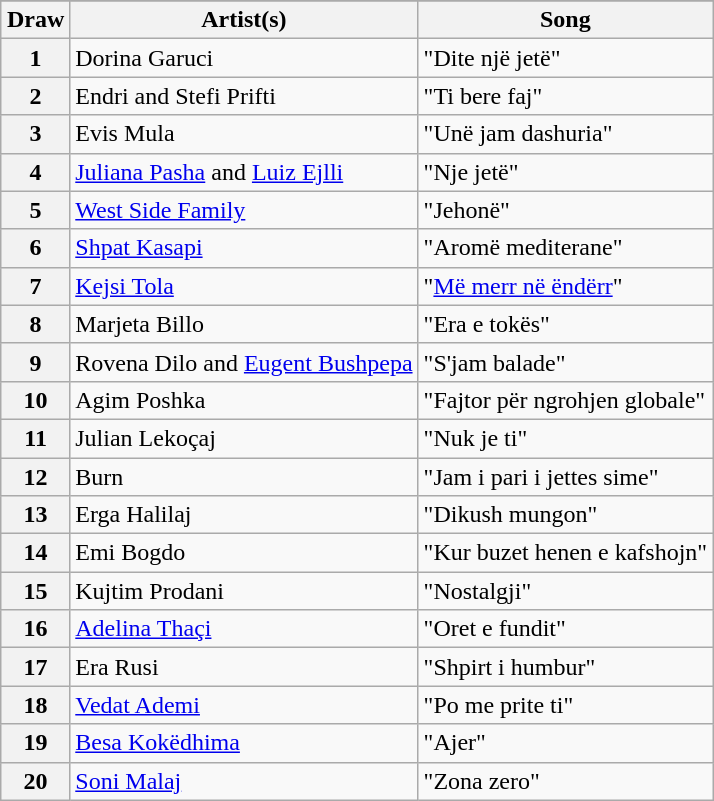<table class="sortable wikitable plainrowheaders" style="margin: 1em auto 1em auto; text-align:left">
<tr>
</tr>
<tr>
<th scope="col">Draw</th>
<th scope="col">Artist(s)</th>
<th scope="col">Song</th>
</tr>
<tr>
<th scope="row" style="text-align:center;">1</th>
<td>Dorina Garuci</td>
<td>"Dite një jetë"</td>
</tr>
<tr>
<th scope="row" style="text-align:center;">2</th>
<td>Endri and Stefi Prifti</td>
<td>"Ti bere faj"</td>
</tr>
<tr>
<th scope="row" style="text-align:center;">3</th>
<td>Evis Mula</td>
<td>"Unë jam dashuria"</td>
</tr>
<tr>
<th scope="row" style="text-align:center;">4</th>
<td><a href='#'>Juliana Pasha</a> and <a href='#'>Luiz Ejlli</a></td>
<td>"Nje jetë"</td>
</tr>
<tr>
<th scope="row" style="text-align:center;">5</th>
<td><a href='#'>West Side Family</a></td>
<td>"Jehonë"</td>
</tr>
<tr>
<th scope="row" style="text-align:center;">6</th>
<td><a href='#'>Shpat Kasapi</a></td>
<td>"Aromë mediterane"</td>
</tr>
<tr>
<th scope="row" style="text-align:center;">7</th>
<td><a href='#'>Kejsi Tola</a></td>
<td>"<a href='#'>Më merr në ëndërr</a>"</td>
</tr>
<tr>
<th scope="row" style="text-align:center;">8</th>
<td>Marjeta Billo</td>
<td>"Era e tokës"</td>
</tr>
<tr>
<th scope="row" style="text-align:center;">9</th>
<td>Rovena Dilo and <a href='#'>Eugent Bushpepa</a></td>
<td>"S'jam balade"</td>
</tr>
<tr>
<th scope="row" style="text-align:center;">10</th>
<td>Agim Poshka</td>
<td>"Fajtor për ngrohjen globale"</td>
</tr>
<tr>
<th scope="row" style="text-align:center;">11</th>
<td>Julian Lekoçaj</td>
<td>"Nuk je ti"</td>
</tr>
<tr>
<th scope="row" style="text-align:center;">12</th>
<td>Burn</td>
<td>"Jam i pari i jettes sime"</td>
</tr>
<tr>
<th scope="row" style="text-align:center;">13</th>
<td>Erga Halilaj</td>
<td>"Dikush mungon"</td>
</tr>
<tr>
<th scope="row" style="text-align:center;">14</th>
<td>Emi Bogdo</td>
<td>"Kur buzet henen e kafshojn"</td>
</tr>
<tr>
<th scope="row" style="text-align:center;">15</th>
<td>Kujtim Prodani</td>
<td>"Nostalgji"</td>
</tr>
<tr>
<th scope="row" style="text-align:center;">16</th>
<td><a href='#'>Adelina Thaçi</a></td>
<td>"Oret e fundit"</td>
</tr>
<tr>
<th scope="row" style="text-align:center;">17</th>
<td>Era Rusi</td>
<td>"Shpirt i humbur"</td>
</tr>
<tr>
<th scope="row" style="text-align:center;">18</th>
<td><a href='#'>Vedat Ademi</a></td>
<td>"Po me prite ti"</td>
</tr>
<tr>
<th scope="row" style="text-align:center;">19</th>
<td><a href='#'>Besa Kokëdhima</a></td>
<td>"Ajer"</td>
</tr>
<tr>
<th scope="row" style="text-align:center;">20</th>
<td><a href='#'>Soni Malaj</a></td>
<td>"Zona zero"</td>
</tr>
</table>
